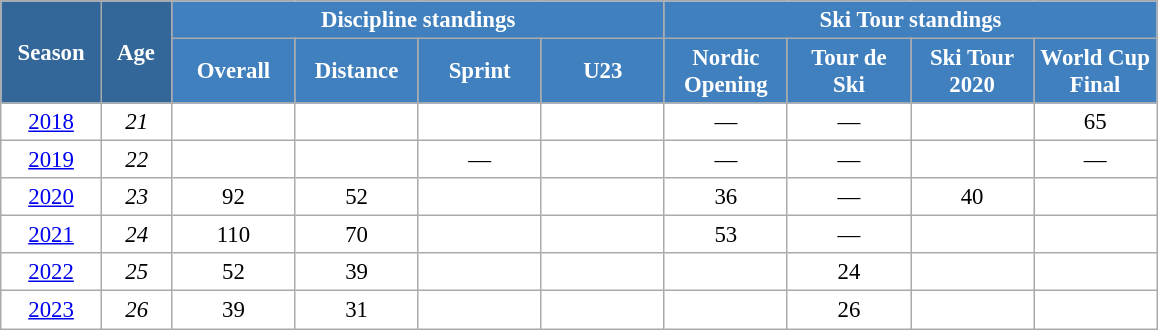<table class="wikitable" style="font-size:95%; text-align:center; border:grey solid 1px; border-collapse:collapse; background:#ffffff;">
<tr>
<th style="background-color:#369; color:white; width:60px;" rowspan="2"> Season </th>
<th style="background-color:#369; color:white; width:40px;" rowspan="2"> Age </th>
<th style="background-color:#4180be; color:white;" colspan="4">Discipline standings</th>
<th style="background-color:#4180be; color:white;" colspan="4">Ski Tour standings</th>
</tr>
<tr>
<th style="background-color:#4180be; color:white; width:75px;">Overall</th>
<th style="background-color:#4180be; color:white; width:75px;">Distance</th>
<th style="background-color:#4180be; color:white; width:75px;">Sprint</th>
<th style="background-color:#4180be; color:white; width:75px;">U23</th>
<th style="background-color:#4180be; color:white; width:75px;">Nordic<br>Opening</th>
<th style="background-color:#4180be; color:white; width:75px;">Tour de<br>Ski</th>
<th style="background-color:#4180be; color:white; width:75px;">Ski Tour<br>2020</th>
<th style="background-color:#4180be; color:white; width:75px;">World Cup<br>Final</th>
</tr>
<tr>
<td><a href='#'>2018</a></td>
<td><em>21</em></td>
<td></td>
<td></td>
<td></td>
<td></td>
<td>—</td>
<td>—</td>
<td></td>
<td>65</td>
</tr>
<tr>
<td><a href='#'>2019</a></td>
<td><em>22</em></td>
<td></td>
<td></td>
<td>—</td>
<td></td>
<td>—</td>
<td>—</td>
<td></td>
<td>—</td>
</tr>
<tr>
<td><a href='#'>2020</a></td>
<td><em>23</em></td>
<td>92</td>
<td>52</td>
<td></td>
<td></td>
<td>36</td>
<td>—</td>
<td>40</td>
<td></td>
</tr>
<tr>
<td><a href='#'>2021</a></td>
<td><em>24</em></td>
<td>110</td>
<td>70</td>
<td></td>
<td></td>
<td>53</td>
<td>—</td>
<td></td>
<td></td>
</tr>
<tr>
<td><a href='#'>2022</a></td>
<td><em>25</em></td>
<td>52</td>
<td>39</td>
<td></td>
<td></td>
<td></td>
<td>24</td>
<td></td>
<td></td>
</tr>
<tr>
<td><a href='#'>2023</a></td>
<td><em>26</em></td>
<td>39</td>
<td>31</td>
<td></td>
<td></td>
<td></td>
<td>26</td>
<td></td>
<td></td>
</tr>
</table>
